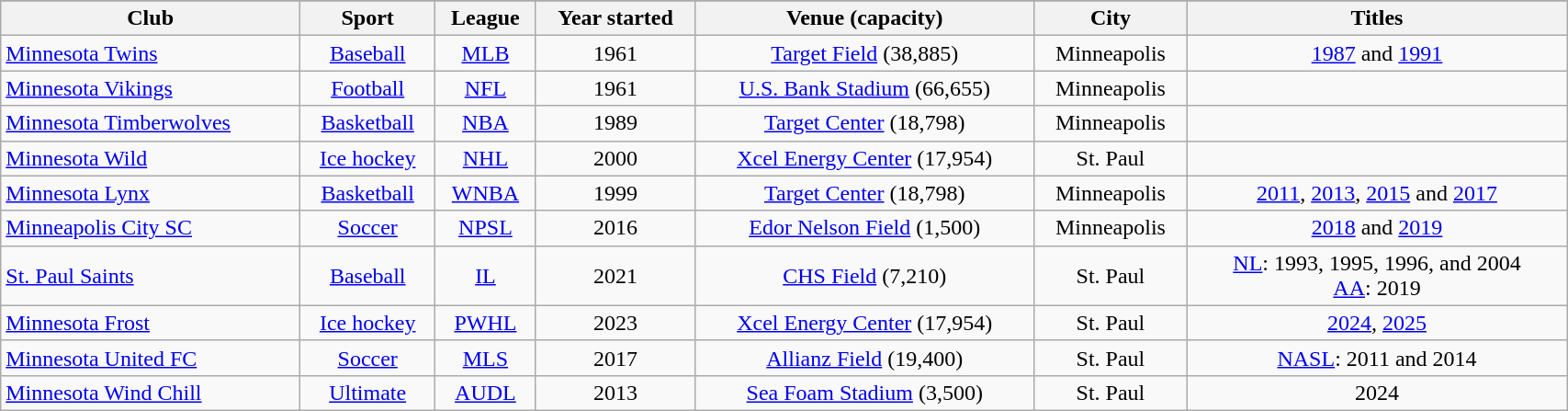<table class="wikitable sortable" style="width:90%; text-align:center;">
<tr>
</tr>
<tr>
<th>Club</th>
<th>Sport</th>
<th>League</th>
<th>Year started</th>
<th>Venue (capacity)</th>
<th>City</th>
<th>Titles</th>
</tr>
<tr>
<td align=left><a href='#'>Minnesota Twins</a></td>
<td><a href='#'>Baseball</a></td>
<td><a href='#'>MLB</a></td>
<td>1961</td>
<td><a href='#'>Target Field</a> (38,885)</td>
<td>Minneapolis</td>
<td><a href='#'>1987</a> and <a href='#'>1991</a></td>
</tr>
<tr>
<td align=left><a href='#'>Minnesota Vikings</a></td>
<td><a href='#'>Football</a></td>
<td><a href='#'>NFL</a></td>
<td>1961</td>
<td><a href='#'>U.S. Bank Stadium</a> (66,655)</td>
<td>Minneapolis</td>
<td></td>
</tr>
<tr>
<td align=left><a href='#'>Minnesota Timberwolves</a></td>
<td><a href='#'>Basketball</a></td>
<td><a href='#'>NBA</a></td>
<td>1989</td>
<td><a href='#'>Target Center</a> (18,798)</td>
<td>Minneapolis</td>
<td></td>
</tr>
<tr>
<td align="left"><a href='#'>Minnesota Wild</a></td>
<td><a href='#'>Ice hockey</a></td>
<td><a href='#'>NHL</a></td>
<td>2000</td>
<td><a href='#'>Xcel Energy Center</a> (17,954)</td>
<td>St. Paul</td>
<td></td>
</tr>
<tr>
<td align=left><a href='#'>Minnesota Lynx</a></td>
<td><a href='#'>Basketball</a></td>
<td><a href='#'>WNBA</a></td>
<td>1999</td>
<td><a href='#'>Target Center</a> (18,798)</td>
<td>Minneapolis</td>
<td><a href='#'>2011</a>, <a href='#'>2013</a>, <a href='#'>2015</a> and <a href='#'>2017</a></td>
</tr>
<tr>
<td align=left><a href='#'>Minneapolis City SC</a></td>
<td><a href='#'>Soccer</a></td>
<td><a href='#'>NPSL</a></td>
<td>2016</td>
<td><a href='#'>Edor Nelson Field</a> (1,500)</td>
<td>Minneapolis</td>
<td><a href='#'>2018</a> and <a href='#'>2019</a></td>
</tr>
<tr>
<td align=left><a href='#'>St. Paul Saints</a></td>
<td><a href='#'>Baseball</a></td>
<td><a href='#'>IL</a></td>
<td> 2021</td>
<td><a href='#'>CHS Field</a> (7,210)</td>
<td>St. Paul</td>
<td><a href='#'>NL</a>: 1993, 1995, 1996, and 2004<br><a href='#'>AA</a>: 2019</td>
</tr>
<tr>
<td align=left><a href='#'>Minnesota Frost</a></td>
<td><a href='#'>Ice hockey</a></td>
<td><a href='#'>PWHL</a></td>
<td>2023</td>
<td><a href='#'>Xcel Energy Center</a> (17,954)</td>
<td>St. Paul</td>
<td><a href='#'>2024</a>, <a href='#'>2025</a></td>
</tr>
<tr>
<td align=left><a href='#'>Minnesota United FC</a></td>
<td><a href='#'>Soccer</a></td>
<td><a href='#'>MLS</a></td>
<td> 2017</td>
<td><a href='#'>Allianz Field</a> (19,400)</td>
<td>St. Paul</td>
<td><a href='#'>NASL</a>: 2011 and 2014</td>
</tr>
<tr>
<td align=left><a href='#'>Minnesota Wind Chill</a></td>
<td><a href='#'>Ultimate</a></td>
<td><a href='#'>AUDL</a></td>
<td>2013</td>
<td><a href='#'>Sea Foam Stadium</a> (3,500)</td>
<td>St. Paul</td>
<td>2024</td>
</tr>
</table>
